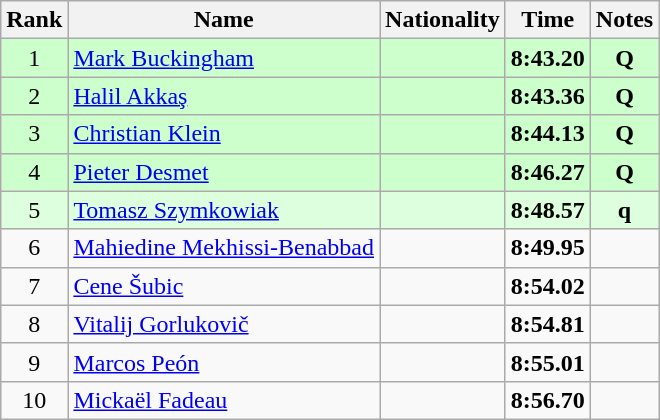<table class="wikitable sortable" style="text-align:center">
<tr>
<th>Rank</th>
<th>Name</th>
<th>Nationality</th>
<th>Time</th>
<th>Notes</th>
</tr>
<tr bgcolor=ccffcc>
<td>1</td>
<td align=left><a href='#'>Mark Buckingham</a></td>
<td align=left></td>
<td><strong>8:43.20</strong></td>
<td><strong>Q</strong></td>
</tr>
<tr bgcolor=ccffcc>
<td>2</td>
<td align=left><a href='#'>Halil Akkaş</a></td>
<td align=left></td>
<td><strong>8:43.36</strong></td>
<td><strong>Q</strong></td>
</tr>
<tr bgcolor=ccffcc>
<td>3</td>
<td align=left><a href='#'>Christian Klein</a></td>
<td align=left></td>
<td><strong>8:44.13</strong></td>
<td><strong>Q</strong></td>
</tr>
<tr bgcolor=ccffcc>
<td>4</td>
<td align=left><a href='#'>Pieter Desmet</a></td>
<td align=left></td>
<td><strong>8:46.27</strong></td>
<td><strong>Q</strong></td>
</tr>
<tr bgcolor=ddffdd>
<td>5</td>
<td align=left><a href='#'>Tomasz Szymkowiak</a></td>
<td align=left></td>
<td><strong>8:48.57</strong></td>
<td><strong>q</strong></td>
</tr>
<tr>
<td>6</td>
<td align=left><a href='#'>Mahiedine Mekhissi-Benabbad</a></td>
<td align=left></td>
<td><strong>8:49.95</strong></td>
<td></td>
</tr>
<tr>
<td>7</td>
<td align=left><a href='#'>Cene Šubic</a></td>
<td align=left></td>
<td><strong>8:54.02</strong></td>
<td></td>
</tr>
<tr>
<td>8</td>
<td align=left><a href='#'>Vitalij Gorlukovič</a></td>
<td align=left></td>
<td><strong>8:54.81</strong></td>
<td></td>
</tr>
<tr>
<td>9</td>
<td align=left><a href='#'>Marcos Peón</a></td>
<td align=left></td>
<td><strong>8:55.01</strong></td>
<td></td>
</tr>
<tr>
<td>10</td>
<td align=left><a href='#'>Mickaël Fadeau</a></td>
<td align=left></td>
<td><strong>8:56.70</strong></td>
<td></td>
</tr>
</table>
